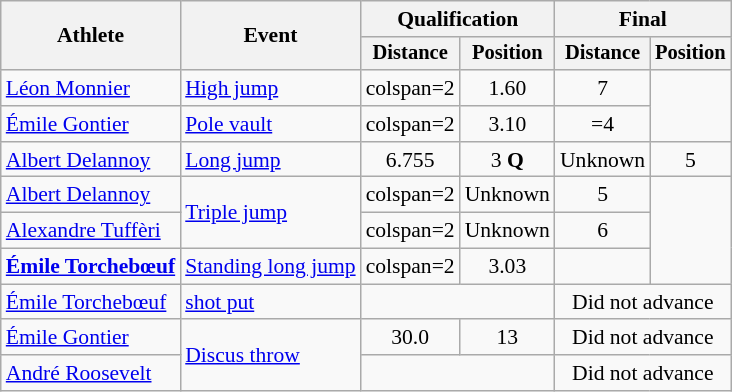<table class=wikitable style="font-size:90%">
<tr>
<th rowspan="2">Athlete</th>
<th rowspan="2">Event</th>
<th colspan="2">Qualification</th>
<th colspan="2">Final</th>
</tr>
<tr style="font-size:95%">
<th>Distance</th>
<th>Position</th>
<th>Distance</th>
<th>Position</th>
</tr>
<tr align=center>
<td align="left"><a href='#'>Léon Monnier</a></td>
<td align="left"><a href='#'>High jump</a></td>
<td>colspan=2 </td>
<td>1.60</td>
<td>7</td>
</tr>
<tr align=center>
<td align="left"><a href='#'>Émile Gontier</a></td>
<td align="left"><a href='#'>Pole vault</a></td>
<td>colspan=2 </td>
<td>3.10</td>
<td>=4</td>
</tr>
<tr align=center>
<td align="left"><a href='#'>Albert Delannoy</a></td>
<td align="left"><a href='#'>Long jump</a></td>
<td>6.755</td>
<td>3 <strong>Q</strong></td>
<td>Unknown</td>
<td>5</td>
</tr>
<tr align=center>
<td align="left"><a href='#'>Albert Delannoy</a></td>
<td align="left" rowspan=2><a href='#'>Triple jump</a></td>
<td>colspan=2 </td>
<td>Unknown</td>
<td>5</td>
</tr>
<tr align=center>
<td align="left"><a href='#'>Alexandre Tuffèri</a></td>
<td>colspan=2 </td>
<td>Unknown</td>
<td>6</td>
</tr>
<tr align=center>
<td align="left"><strong><a href='#'>Émile Torchebœuf</a></strong></td>
<td align="left"><a href='#'>Standing long jump</a></td>
<td>colspan=2 </td>
<td>3.03</td>
<td></td>
</tr>
<tr align=center>
<td align="left"><a href='#'>Émile Torchebœuf</a></td>
<td align="left"><a href='#'>shot put</a></td>
<td colspan=2></td>
<td colspan=2>Did not advance</td>
</tr>
<tr align=center>
<td align="left"><a href='#'>Émile Gontier</a></td>
<td align="left" rowspan=2><a href='#'>Discus throw</a></td>
<td>30.0</td>
<td>13</td>
<td colspan=2>Did not advance</td>
</tr>
<tr align=center>
<td align="left"><a href='#'>André Roosevelt</a></td>
<td colspan=2></td>
<td colspan=2>Did not advance</td>
</tr>
</table>
